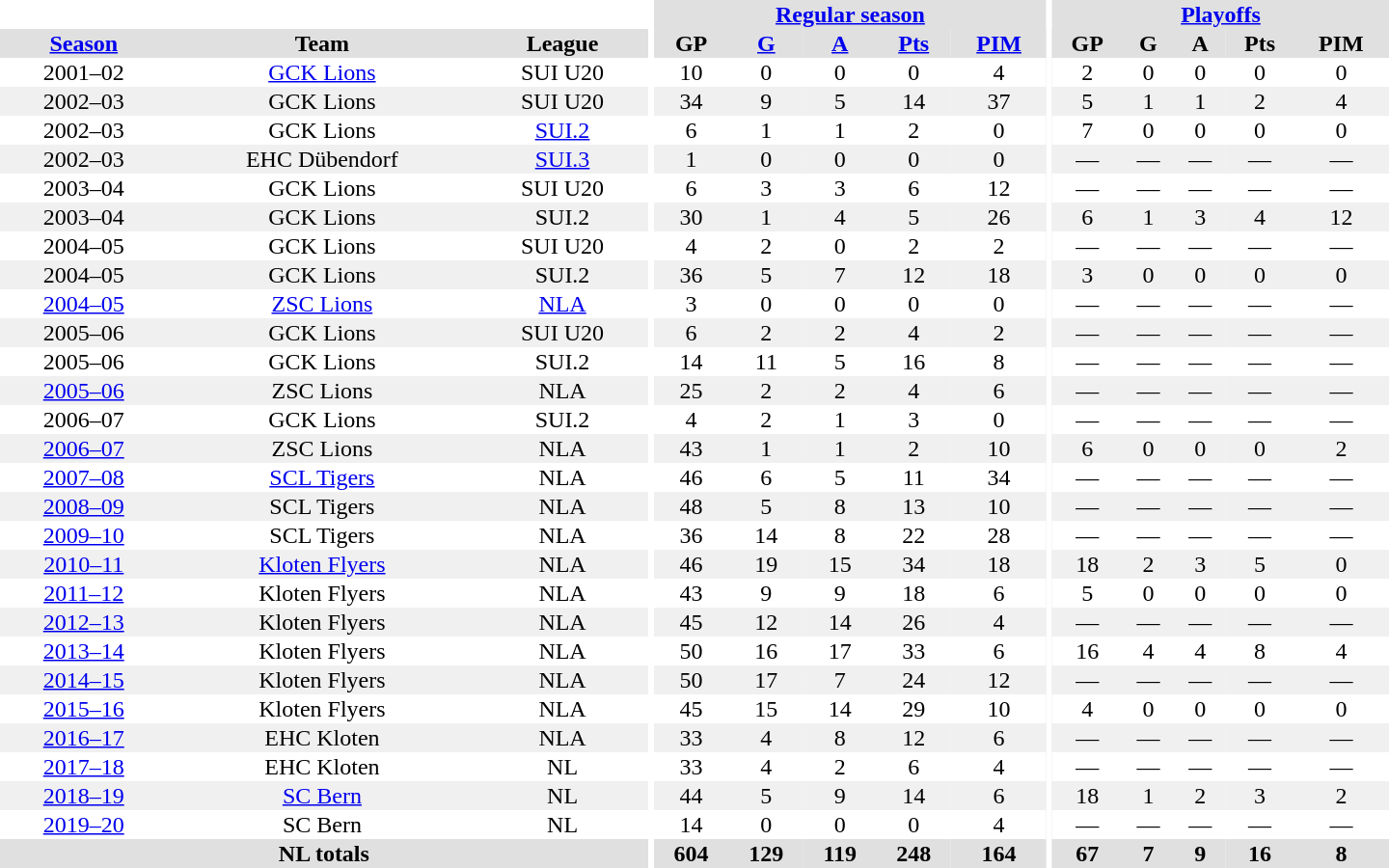<table border="0" cellpadding="1" cellspacing="0" style="text-align:center; width:60em">
<tr bgcolor="#e0e0e0">
<th colspan="3" bgcolor="#ffffff"></th>
<th rowspan="99" bgcolor="#ffffff"></th>
<th colspan="5"><a href='#'>Regular season</a></th>
<th rowspan="99" bgcolor="#ffffff"></th>
<th colspan="5"><a href='#'>Playoffs</a></th>
</tr>
<tr bgcolor="#e0e0e0">
<th><a href='#'>Season</a></th>
<th>Team</th>
<th>League</th>
<th>GP</th>
<th><a href='#'>G</a></th>
<th><a href='#'>A</a></th>
<th><a href='#'>Pts</a></th>
<th><a href='#'>PIM</a></th>
<th>GP</th>
<th>G</th>
<th>A</th>
<th>Pts</th>
<th>PIM</th>
</tr>
<tr>
<td>2001–02</td>
<td><a href='#'>GCK Lions</a></td>
<td>SUI U20</td>
<td>10</td>
<td>0</td>
<td>0</td>
<td>0</td>
<td>4</td>
<td>2</td>
<td>0</td>
<td>0</td>
<td>0</td>
<td>0</td>
</tr>
<tr bgcolor="#f0f0f0">
<td>2002–03</td>
<td>GCK Lions</td>
<td>SUI U20</td>
<td>34</td>
<td>9</td>
<td>5</td>
<td>14</td>
<td>37</td>
<td>5</td>
<td>1</td>
<td>1</td>
<td>2</td>
<td>4</td>
</tr>
<tr>
<td>2002–03</td>
<td>GCK Lions</td>
<td><a href='#'>SUI.2</a></td>
<td>6</td>
<td>1</td>
<td>1</td>
<td>2</td>
<td>0</td>
<td>7</td>
<td>0</td>
<td>0</td>
<td>0</td>
<td>0</td>
</tr>
<tr bgcolor="#f0f0f0">
<td>2002–03</td>
<td>EHC Dübendorf</td>
<td><a href='#'>SUI.3</a></td>
<td>1</td>
<td>0</td>
<td>0</td>
<td>0</td>
<td>0</td>
<td>—</td>
<td>—</td>
<td>—</td>
<td>—</td>
<td>—</td>
</tr>
<tr>
<td>2003–04</td>
<td>GCK Lions</td>
<td>SUI U20</td>
<td>6</td>
<td>3</td>
<td>3</td>
<td>6</td>
<td>12</td>
<td>—</td>
<td>—</td>
<td>—</td>
<td>—</td>
<td>—</td>
</tr>
<tr bgcolor="#f0f0f0">
<td>2003–04</td>
<td>GCK Lions</td>
<td>SUI.2</td>
<td>30</td>
<td>1</td>
<td>4</td>
<td>5</td>
<td>26</td>
<td>6</td>
<td>1</td>
<td>3</td>
<td>4</td>
<td>12</td>
</tr>
<tr>
<td>2004–05</td>
<td>GCK Lions</td>
<td>SUI U20</td>
<td>4</td>
<td>2</td>
<td>0</td>
<td>2</td>
<td>2</td>
<td>—</td>
<td>—</td>
<td>—</td>
<td>—</td>
<td>—</td>
</tr>
<tr bgcolor="#f0f0f0">
<td>2004–05</td>
<td>GCK Lions</td>
<td>SUI.2</td>
<td>36</td>
<td>5</td>
<td>7</td>
<td>12</td>
<td>18</td>
<td>3</td>
<td>0</td>
<td>0</td>
<td>0</td>
<td>0</td>
</tr>
<tr>
<td><a href='#'>2004–05</a></td>
<td><a href='#'>ZSC Lions</a></td>
<td><a href='#'>NLA</a></td>
<td>3</td>
<td>0</td>
<td>0</td>
<td>0</td>
<td>0</td>
<td>—</td>
<td>—</td>
<td>—</td>
<td>—</td>
<td>—</td>
</tr>
<tr bgcolor="#f0f0f0">
<td>2005–06</td>
<td>GCK Lions</td>
<td>SUI U20</td>
<td>6</td>
<td>2</td>
<td>2</td>
<td>4</td>
<td>2</td>
<td>—</td>
<td>—</td>
<td>—</td>
<td>—</td>
<td>—</td>
</tr>
<tr>
<td>2005–06</td>
<td>GCK Lions</td>
<td>SUI.2</td>
<td>14</td>
<td>11</td>
<td>5</td>
<td>16</td>
<td>8</td>
<td>—</td>
<td>—</td>
<td>—</td>
<td>—</td>
<td>—</td>
</tr>
<tr bgcolor="#f0f0f0">
<td><a href='#'>2005–06</a></td>
<td>ZSC Lions</td>
<td>NLA</td>
<td>25</td>
<td>2</td>
<td>2</td>
<td>4</td>
<td>6</td>
<td>—</td>
<td>—</td>
<td>—</td>
<td>—</td>
<td>—</td>
</tr>
<tr>
<td>2006–07</td>
<td>GCK Lions</td>
<td>SUI.2</td>
<td>4</td>
<td>2</td>
<td>1</td>
<td>3</td>
<td>0</td>
<td>—</td>
<td>—</td>
<td>—</td>
<td>—</td>
<td>—</td>
</tr>
<tr bgcolor="#f0f0f0">
<td><a href='#'>2006–07</a></td>
<td>ZSC Lions</td>
<td>NLA</td>
<td>43</td>
<td>1</td>
<td>1</td>
<td>2</td>
<td>10</td>
<td>6</td>
<td>0</td>
<td>0</td>
<td>0</td>
<td>2</td>
</tr>
<tr>
<td><a href='#'>2007–08</a></td>
<td><a href='#'>SCL Tigers</a></td>
<td>NLA</td>
<td>46</td>
<td>6</td>
<td>5</td>
<td>11</td>
<td>34</td>
<td>—</td>
<td>—</td>
<td>—</td>
<td>—</td>
<td>—</td>
</tr>
<tr bgcolor="#f0f0f0">
<td><a href='#'>2008–09</a></td>
<td>SCL Tigers</td>
<td>NLA</td>
<td>48</td>
<td>5</td>
<td>8</td>
<td>13</td>
<td>10</td>
<td>—</td>
<td>—</td>
<td>—</td>
<td>—</td>
<td>—</td>
</tr>
<tr>
<td><a href='#'>2009–10</a></td>
<td>SCL Tigers</td>
<td>NLA</td>
<td>36</td>
<td>14</td>
<td>8</td>
<td>22</td>
<td>28</td>
<td>—</td>
<td>—</td>
<td>—</td>
<td>—</td>
<td>—</td>
</tr>
<tr bgcolor="#f0f0f0">
<td><a href='#'>2010–11</a></td>
<td><a href='#'>Kloten Flyers</a></td>
<td>NLA</td>
<td>46</td>
<td>19</td>
<td>15</td>
<td>34</td>
<td>18</td>
<td>18</td>
<td>2</td>
<td>3</td>
<td>5</td>
<td>0</td>
</tr>
<tr>
<td><a href='#'>2011–12</a></td>
<td>Kloten Flyers</td>
<td>NLA</td>
<td>43</td>
<td>9</td>
<td>9</td>
<td>18</td>
<td>6</td>
<td>5</td>
<td>0</td>
<td>0</td>
<td>0</td>
<td>0</td>
</tr>
<tr bgcolor="#f0f0f0">
<td><a href='#'>2012–13</a></td>
<td>Kloten Flyers</td>
<td>NLA</td>
<td>45</td>
<td>12</td>
<td>14</td>
<td>26</td>
<td>4</td>
<td>—</td>
<td>—</td>
<td>—</td>
<td>—</td>
<td>—</td>
</tr>
<tr>
<td><a href='#'>2013–14</a></td>
<td>Kloten Flyers</td>
<td>NLA</td>
<td>50</td>
<td>16</td>
<td>17</td>
<td>33</td>
<td>6</td>
<td>16</td>
<td>4</td>
<td>4</td>
<td>8</td>
<td>4</td>
</tr>
<tr bgcolor="#f0f0f0">
<td><a href='#'>2014–15</a></td>
<td>Kloten Flyers</td>
<td>NLA</td>
<td>50</td>
<td>17</td>
<td>7</td>
<td>24</td>
<td>12</td>
<td>—</td>
<td>—</td>
<td>—</td>
<td>—</td>
<td>—</td>
</tr>
<tr>
<td><a href='#'>2015–16</a></td>
<td>Kloten Flyers</td>
<td>NLA</td>
<td>45</td>
<td>15</td>
<td>14</td>
<td>29</td>
<td>10</td>
<td>4</td>
<td>0</td>
<td>0</td>
<td>0</td>
<td>0</td>
</tr>
<tr bgcolor="#f0f0f0">
<td><a href='#'>2016–17</a></td>
<td>EHC Kloten</td>
<td>NLA</td>
<td>33</td>
<td>4</td>
<td>8</td>
<td>12</td>
<td>6</td>
<td>—</td>
<td>—</td>
<td>—</td>
<td>—</td>
<td>—</td>
</tr>
<tr>
<td><a href='#'>2017–18</a></td>
<td>EHC Kloten</td>
<td>NL</td>
<td>33</td>
<td>4</td>
<td>2</td>
<td>6</td>
<td>4</td>
<td>—</td>
<td>—</td>
<td>—</td>
<td>—</td>
<td>—</td>
</tr>
<tr bgcolor="#f0f0f0">
<td><a href='#'>2018–19</a></td>
<td><a href='#'>SC Bern</a></td>
<td>NL</td>
<td>44</td>
<td>5</td>
<td>9</td>
<td>14</td>
<td>6</td>
<td>18</td>
<td>1</td>
<td>2</td>
<td>3</td>
<td>2</td>
</tr>
<tr>
<td><a href='#'>2019–20</a></td>
<td>SC Bern</td>
<td>NL</td>
<td>14</td>
<td>0</td>
<td>0</td>
<td>0</td>
<td>4</td>
<td>—</td>
<td>—</td>
<td>—</td>
<td>—</td>
<td>—</td>
</tr>
<tr bgcolor="#e0e0e0">
<th colspan="3">NL totals</th>
<th>604</th>
<th>129</th>
<th>119</th>
<th>248</th>
<th>164</th>
<th>67</th>
<th>7</th>
<th>9</th>
<th>16</th>
<th>8</th>
</tr>
</table>
